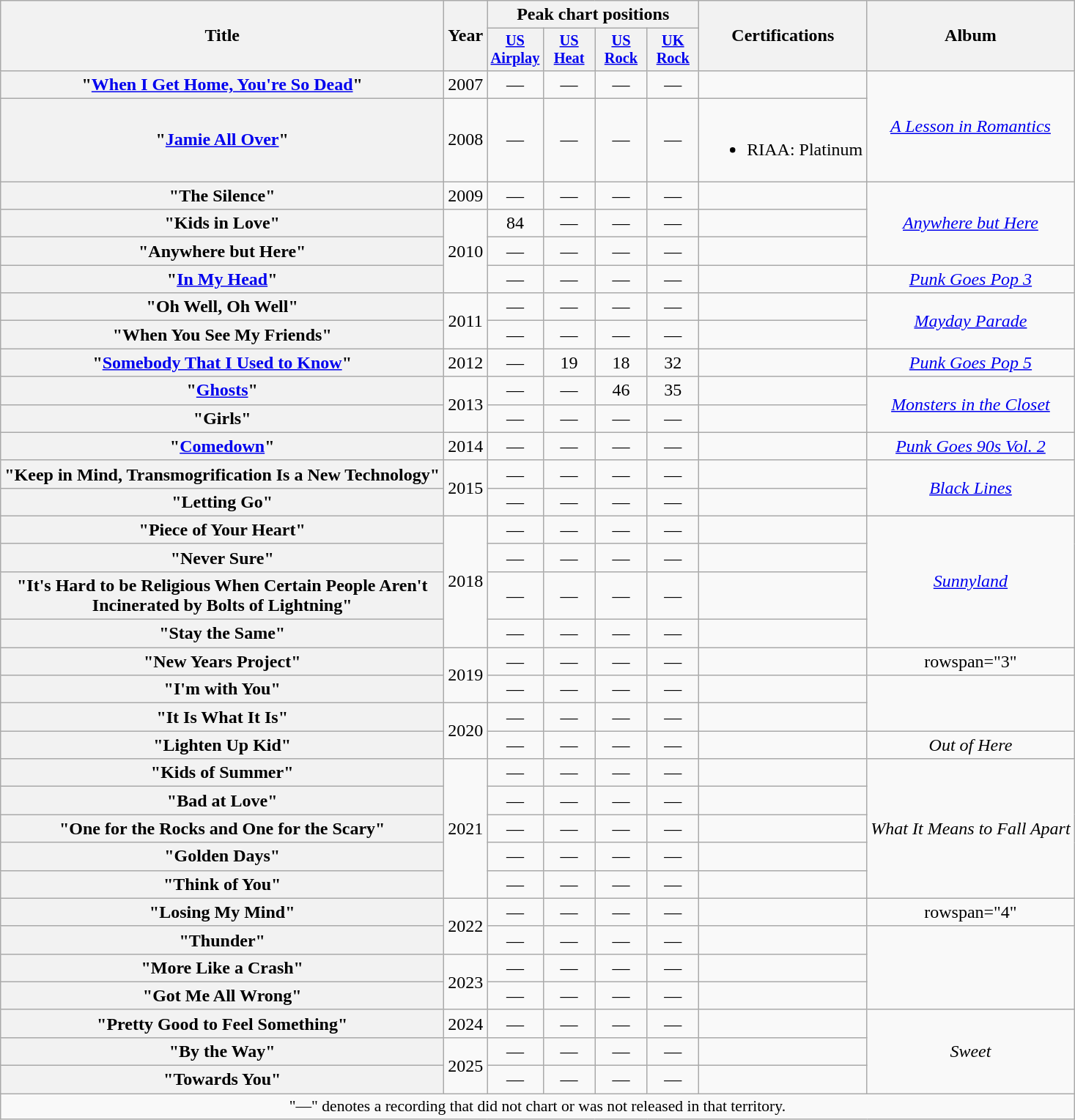<table class="wikitable plainrowheaders" style="text-align:center;">
<tr>
<th scope=col rowspan="2">Title</th>
<th scope=col rowspan="2">Year</th>
<th scope=col colspan="4">Peak chart positions</th>
<th rowspan="2">Certifications</th>
<th rowspan="2" scope="col">Album</th>
</tr>
<tr>
<th style="width:3em;font-size:85%;"><a href='#'>US<br>Airplay</a><br></th>
<th style="width:3em;font-size:85%;"><a href='#'>US<br>Heat</a><br></th>
<th style="width:3em;font-size:85%;"><a href='#'>US<br>Rock</a><br></th>
<th style="width:3em;font-size:85%;"><a href='#'>UK<br>Rock</a><br></th>
</tr>
<tr>
<th scope="row">"<a href='#'>When I Get Home, You're So Dead</a>"</th>
<td>2007</td>
<td>—</td>
<td>—</td>
<td>—</td>
<td>—</td>
<td></td>
<td rowspan="2"><em><a href='#'>A Lesson in Romantics</a></em></td>
</tr>
<tr>
<th scope="row">"<a href='#'>Jamie All Over</a>"</th>
<td>2008</td>
<td>—</td>
<td>—</td>
<td>—</td>
<td>—</td>
<td><br><ul><li>RIAA: Platinum</li></ul></td>
</tr>
<tr>
<th scope="row">"The Silence"</th>
<td>2009</td>
<td>—</td>
<td>—</td>
<td>—</td>
<td>—</td>
<td></td>
<td rowspan="3"><em><a href='#'>Anywhere but Here</a></em></td>
</tr>
<tr>
<th scope="row">"Kids in Love"</th>
<td rowspan="3">2010</td>
<td>84</td>
<td>—</td>
<td>—</td>
<td>—</td>
<td></td>
</tr>
<tr>
<th scope="row">"Anywhere but Here"</th>
<td>—</td>
<td>—</td>
<td>—</td>
<td>—</td>
<td></td>
</tr>
<tr>
<th scope="row">"<a href='#'>In My Head</a>"</th>
<td>—</td>
<td>—</td>
<td>—</td>
<td>—</td>
<td></td>
<td><em><a href='#'>Punk Goes Pop 3</a></em></td>
</tr>
<tr>
<th scope="row">"Oh Well, Oh Well"</th>
<td rowspan="2">2011</td>
<td>—</td>
<td>—</td>
<td>—</td>
<td>—</td>
<td></td>
<td rowspan="2"><em><a href='#'>Mayday Parade</a></em></td>
</tr>
<tr>
<th scope="row">"When You See My Friends"</th>
<td>—</td>
<td>—</td>
<td>—</td>
<td>—</td>
<td></td>
</tr>
<tr>
<th scope="row">"<a href='#'>Somebody That I Used to Know</a>"</th>
<td>2012</td>
<td>—</td>
<td>19</td>
<td>18</td>
<td>32</td>
<td></td>
<td><em><a href='#'>Punk Goes Pop 5</a></em></td>
</tr>
<tr>
<th scope="row">"<a href='#'>Ghosts</a>"</th>
<td rowspan="2">2013</td>
<td>—</td>
<td>—</td>
<td>46</td>
<td>35</td>
<td></td>
<td rowspan="2"><em><a href='#'>Monsters in the Closet</a></em></td>
</tr>
<tr>
<th scope="row">"Girls"</th>
<td>—</td>
<td>—</td>
<td>—</td>
<td>—</td>
<td></td>
</tr>
<tr>
<th scope="row">"<a href='#'>Comedown</a>"</th>
<td>2014</td>
<td>—</td>
<td>—</td>
<td>—</td>
<td>—</td>
<td></td>
<td><em><a href='#'>Punk Goes 90s Vol. 2</a></em></td>
</tr>
<tr>
<th scope="row">"Keep in Mind, Transmogrification Is a New Technology"</th>
<td rowspan="2">2015</td>
<td>—</td>
<td>—</td>
<td>—</td>
<td>—</td>
<td></td>
<td rowspan="2"><em><a href='#'>Black Lines</a></em></td>
</tr>
<tr>
<th scope="row">"Letting Go"</th>
<td>—</td>
<td>—</td>
<td>—</td>
<td>—</td>
<td></td>
</tr>
<tr>
<th scope="row">"Piece of Your Heart"</th>
<td rowspan="4">2018</td>
<td>—</td>
<td>—</td>
<td>—</td>
<td>—</td>
<td></td>
<td rowspan="4"><em><a href='#'>Sunnyland</a></em></td>
</tr>
<tr>
<th scope="row">"Never Sure"</th>
<td>—</td>
<td>—</td>
<td>—</td>
<td>—</td>
<td></td>
</tr>
<tr>
<th scope="row">"It's Hard to be Religious When Certain People Aren't<br>Incinerated by Bolts of Lightning"</th>
<td>—</td>
<td>—</td>
<td>—</td>
<td>—</td>
<td></td>
</tr>
<tr>
<th scope="row">"Stay the Same"</th>
<td>—</td>
<td>—</td>
<td>—</td>
<td>—</td>
<td></td>
</tr>
<tr>
<th scope="row">"New Years Project"</th>
<td rowspan="2">2019</td>
<td>—</td>
<td>—</td>
<td>—</td>
<td>—</td>
<td></td>
<td>rowspan="3" </td>
</tr>
<tr>
<th scope="row">"I'm with You"</th>
<td>—</td>
<td>—</td>
<td>—</td>
<td>—</td>
<td></td>
</tr>
<tr>
<th scope="row">"It Is What It Is"</th>
<td rowspan="2">2020</td>
<td>—</td>
<td>—</td>
<td>—</td>
<td>—</td>
<td></td>
</tr>
<tr>
<th scope="row">"Lighten Up Kid"</th>
<td>—</td>
<td>—</td>
<td>—</td>
<td>—</td>
<td></td>
<td><em>Out of Here</em></td>
</tr>
<tr>
<th scope="row">"Kids of Summer"</th>
<td rowspan="5">2021</td>
<td>—</td>
<td>—</td>
<td>—</td>
<td>—</td>
<td></td>
<td rowspan="5"><em>What It Means to Fall Apart</em></td>
</tr>
<tr>
<th scope="row">"Bad at Love"</th>
<td>—</td>
<td>—</td>
<td>—</td>
<td>—</td>
<td></td>
</tr>
<tr>
<th scope="row">"One for the Rocks and One for the Scary"</th>
<td>—</td>
<td>—</td>
<td>—</td>
<td>—</td>
<td></td>
</tr>
<tr>
<th scope="row">"Golden Days"</th>
<td>—</td>
<td>—</td>
<td>—</td>
<td>—</td>
<td></td>
</tr>
<tr>
<th scope="row">"Think of You"</th>
<td>—</td>
<td>—</td>
<td>—</td>
<td>—</td>
<td></td>
</tr>
<tr>
<th scope="row">"Losing My Mind"</th>
<td rowspan="2">2022</td>
<td>—</td>
<td>—</td>
<td>—</td>
<td>—</td>
<td></td>
<td>rowspan="4" </td>
</tr>
<tr>
<th scope="row">"Thunder"</th>
<td>—</td>
<td>—</td>
<td>—</td>
<td>—</td>
<td></td>
</tr>
<tr>
<th scope="row">"More Like a Crash"</th>
<td rowspan="2">2023</td>
<td>—</td>
<td>—</td>
<td>—</td>
<td>—</td>
<td></td>
</tr>
<tr>
<th scope="row">"Got Me All Wrong"</th>
<td>—</td>
<td>—</td>
<td>—</td>
<td>—</td>
<td></td>
</tr>
<tr>
<th scope="row">"Pretty Good to Feel Something"</th>
<td>2024</td>
<td>—</td>
<td>—</td>
<td>—</td>
<td>—</td>
<td></td>
<td rowspan="3"><em>Sweet</em></td>
</tr>
<tr>
<th scope="row">"By the Way"</th>
<td rowspan="2">2025</td>
<td>—</td>
<td>—</td>
<td>—</td>
<td>—</td>
<td></td>
</tr>
<tr>
<th scope="row">"Towards You"</th>
<td>—</td>
<td>—</td>
<td>—</td>
<td>—</td>
<td></td>
</tr>
<tr>
<td colspan="9" style="font-size:90%">"—" denotes a recording that did not chart or was not released in that territory.</td>
</tr>
</table>
